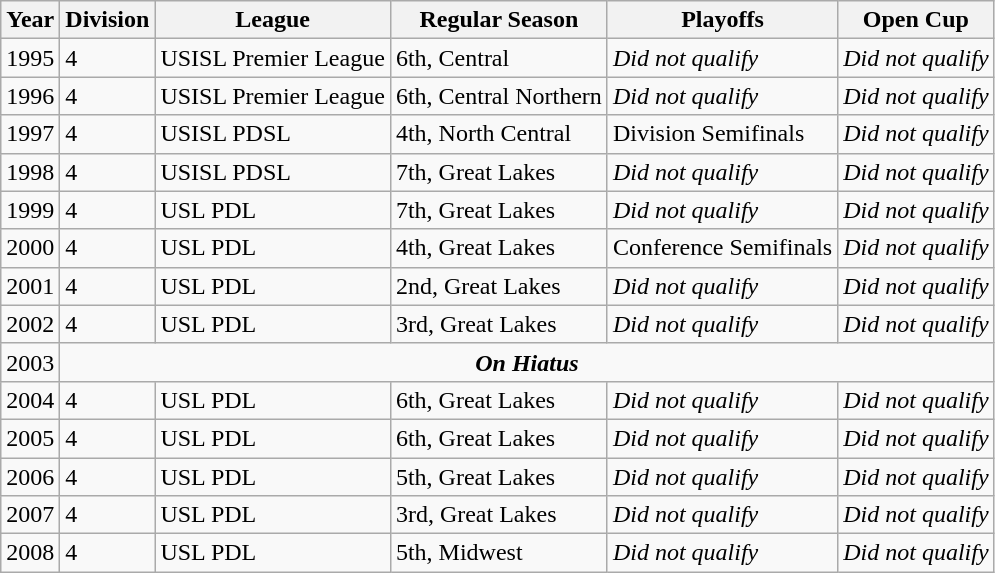<table class="wikitable">
<tr>
<th>Year</th>
<th>Division</th>
<th>League</th>
<th>Regular Season</th>
<th>Playoffs</th>
<th>Open Cup</th>
</tr>
<tr>
<td>1995</td>
<td>4</td>
<td>USISL Premier League</td>
<td>6th, Central</td>
<td><em>Did not qualify</em></td>
<td><em>Did not qualify</em></td>
</tr>
<tr>
<td>1996</td>
<td>4</td>
<td>USISL Premier League</td>
<td>6th, Central Northern</td>
<td><em>Did not qualify</em></td>
<td><em>Did not qualify</em></td>
</tr>
<tr>
<td>1997</td>
<td>4</td>
<td>USISL PDSL</td>
<td>4th, North Central</td>
<td>Division Semifinals</td>
<td><em>Did not qualify</em></td>
</tr>
<tr>
<td>1998</td>
<td>4</td>
<td>USISL PDSL</td>
<td>7th, Great Lakes</td>
<td><em>Did not qualify</em></td>
<td><em>Did not qualify</em></td>
</tr>
<tr>
<td>1999</td>
<td>4</td>
<td>USL PDL</td>
<td>7th, Great Lakes</td>
<td><em>Did not qualify</em></td>
<td><em>Did not qualify</em></td>
</tr>
<tr>
<td>2000</td>
<td>4</td>
<td>USL PDL</td>
<td>4th, Great Lakes</td>
<td>Conference Semifinals</td>
<td><em>Did not qualify</em></td>
</tr>
<tr>
<td>2001</td>
<td>4</td>
<td>USL PDL</td>
<td>2nd, Great Lakes</td>
<td><em>Did not qualify</em></td>
<td><em>Did not qualify</em></td>
</tr>
<tr>
<td>2002</td>
<td>4</td>
<td>USL PDL</td>
<td>3rd, Great Lakes</td>
<td><em>Did not qualify</em></td>
<td><em>Did not qualify</em></td>
</tr>
<tr>
<td>2003</td>
<td rowspan=1 colspan=7 align=center><strong><em>On Hiatus</em></strong></td>
</tr>
<tr>
<td>2004</td>
<td>4</td>
<td>USL PDL</td>
<td>6th, Great Lakes</td>
<td><em>Did not qualify</em></td>
<td><em>Did not qualify</em></td>
</tr>
<tr>
<td>2005</td>
<td>4</td>
<td>USL PDL</td>
<td>6th, Great Lakes</td>
<td><em>Did not qualify</em></td>
<td><em>Did not qualify</em></td>
</tr>
<tr>
<td>2006</td>
<td>4</td>
<td>USL PDL</td>
<td>5th, Great Lakes</td>
<td><em>Did not qualify</em></td>
<td><em>Did not qualify</em></td>
</tr>
<tr>
<td>2007</td>
<td>4</td>
<td>USL PDL</td>
<td>3rd, Great Lakes</td>
<td><em>Did not qualify</em></td>
<td><em>Did not qualify</em></td>
</tr>
<tr>
<td>2008</td>
<td>4</td>
<td>USL PDL</td>
<td>5th, Midwest</td>
<td><em>Did not qualify</em></td>
<td><em>Did not qualify</em></td>
</tr>
</table>
